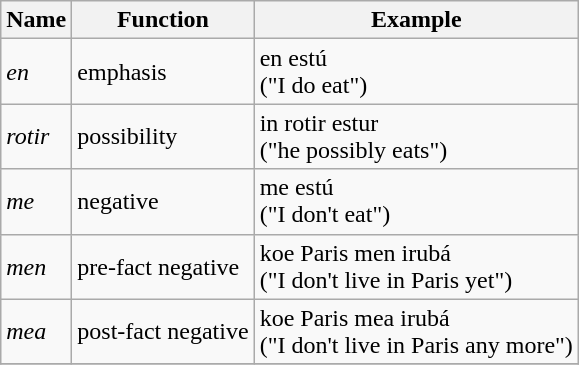<table class=wikitable>
<tr>
<th>Name</th>
<th>Function</th>
<th>Example</th>
</tr>
<tr>
<td><em>en</em></td>
<td>emphasis</td>
<td>en estú<br>("I do eat")</td>
</tr>
<tr>
<td><em>rotir</em></td>
<td>possibility</td>
<td>in rotir estur<br>("he possibly eats")</td>
</tr>
<tr>
<td><em>me</em></td>
<td>negative</td>
<td>me estú<br>("I don't eat")</td>
</tr>
<tr>
<td><em>men</em></td>
<td>pre-fact negative</td>
<td>koe Paris men irubá<br>("I don't live in Paris yet")</td>
</tr>
<tr>
<td><em>mea</em></td>
<td>post-fact negative</td>
<td>koe Paris mea irubá<br>("I don't live in Paris any more")</td>
</tr>
<tr>
</tr>
</table>
